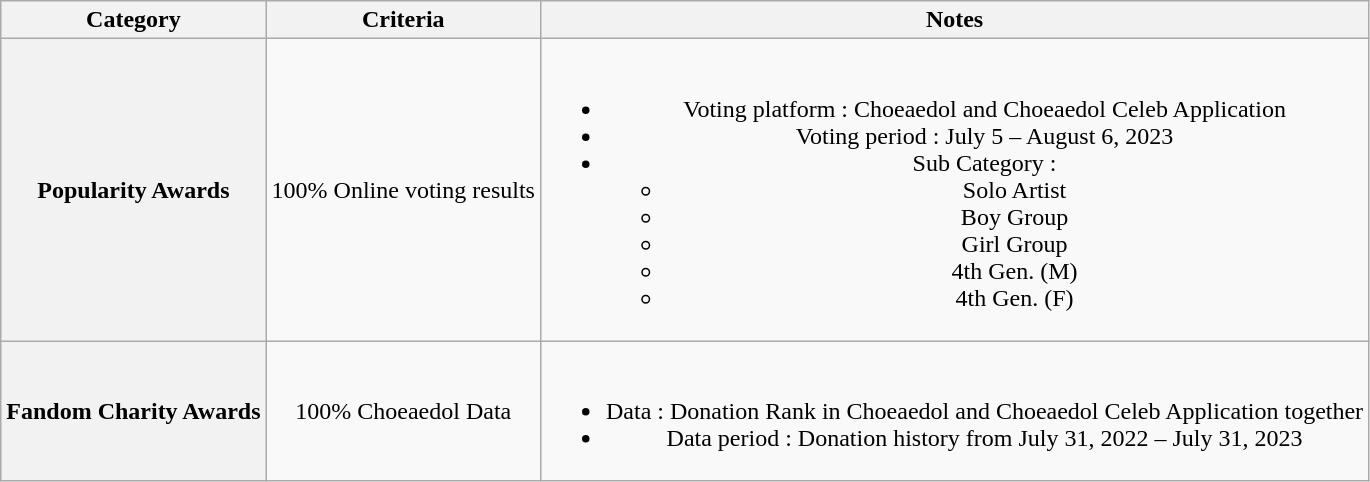<table class="wikitable plainrowheaders" style="text-align:center">
<tr>
<th scope="col">Category</th>
<th scope="col">Criteria</th>
<th scope="col">Notes</th>
</tr>
<tr>
<th scope="row">Popularity Awards</th>
<td>100% Online voting results</td>
<td><br><ul><li>Voting platform : Choeaedol and Choeaedol Celeb Application</li><li>Voting period : July 5 – August 6, 2023</li><li>Sub Category :<ul><li>Solo Artist</li><li>Boy Group</li><li>Girl Group</li><li>4th Gen. (M)</li><li>4th Gen. (F)</li></ul></li></ul></td>
</tr>
<tr>
<th scope="row">Fandom Charity Awards</th>
<td>100% Choeaedol Data</td>
<td><br><ul><li>Data : Donation Rank in Choeaedol and Choeaedol Celeb Application together</li><li>Data period : Donation history from July 31, 2022 – July 31, 2023</li></ul></td>
</tr>
</table>
